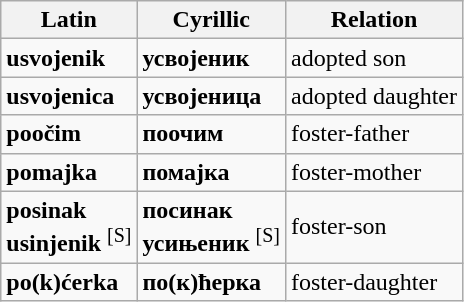<table class="wikitable">
<tr>
<th>Latin</th>
<th>Cyrillic</th>
<th>Relation</th>
</tr>
<tr>
<td><strong>usvojenik</strong></td>
<td><strong>усвојеник</strong></td>
<td>adopted son</td>
</tr>
<tr>
<td><strong>usvojenica</strong></td>
<td><strong>усвојеница</strong></td>
<td>adopted daughter</td>
</tr>
<tr>
<td><strong>poočim</strong></td>
<td><strong>поочим</strong></td>
<td>foster-father</td>
</tr>
<tr>
<td><strong>pomajka</strong></td>
<td><strong>помајка</strong></td>
<td>foster-mother</td>
</tr>
<tr>
<td><strong>posinak</strong><br> <strong>usinjenik</strong> <sup>[S]</sup></td>
<td><strong>посинак</strong><br> <strong>усињеник</strong> <sup>[S]</sup></td>
<td>foster-son</td>
</tr>
<tr>
<td><strong>po(k)ćerka</strong></td>
<td><strong>по(к)ћерка</strong></td>
<td>foster-daughter</td>
</tr>
</table>
